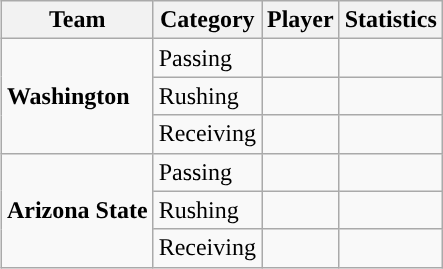<table class="wikitable" style="float: right;">
<tr>
<th>Team</th>
<th>Category</th>
<th>Player</th>
<th>Statistics</th>
</tr>
<tr>
<td rowspan=3><strong>Washington</strong></td>
<td>Passing</td>
<td></td>
<td></td>
</tr>
<tr>
<td>Rushing</td>
<td></td>
<td></td>
</tr>
<tr>
<td>Receiving</td>
<td></td>
<td></td>
</tr>
<tr>
<td rowspan=3><strong>Arizona State</strong></td>
<td>Passing</td>
<td></td>
<td></td>
</tr>
<tr>
<td>Rushing</td>
<td></td>
<td></td>
</tr>
<tr>
<td>Receiving</td>
<td></td>
<td></td>
</tr>
</table>
